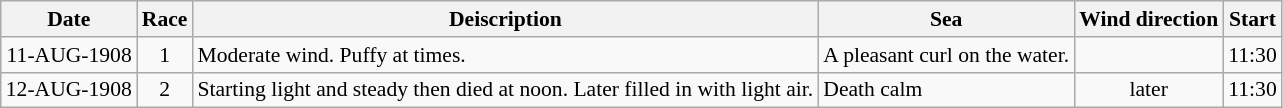<table class="wikitable" style="text-align:right; font-size:90%">
<tr>
<th>Date</th>
<th>Race</th>
<th>Deiscription</th>
<th>Sea</th>
<th>Wind direction</th>
<th>Start</th>
</tr>
<tr>
<td>11-AUG-1908</td>
<td align=center>1</td>
<td align=left>Moderate wind. Puffy at times.</td>
<td align=left>A pleasant curl on the water.</td>
<td align=center></td>
<td>11:30</td>
</tr>
<tr>
<td>12-AUG-1908</td>
<td align=center>2</td>
<td align=left>Starting light and steady then died at noon. Later filled in with light air.</td>
<td align=left>Death calm</td>
<td align=center> later </td>
<td>11:30</td>
</tr>
</table>
